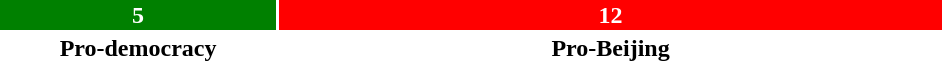<table style="width:50%; text-align:center;">
<tr style="color:white;">
<td style="background:green; width:29.41%;"><strong>5</strong></td>
<td style="background:red; width:70.59%;"><strong>12</strong></td>
</tr>
<tr>
<td><span><strong>Pro-democracy</strong></span></td>
<td><span><strong>Pro-Beijing</strong></span></td>
</tr>
</table>
